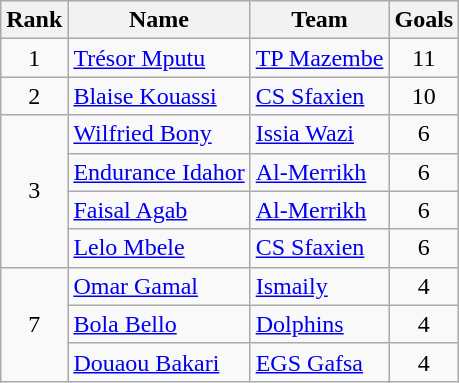<table class="wikitable" style="text-align:center">
<tr>
<th>Rank</th>
<th>Name</th>
<th>Team</th>
<th>Goals</th>
</tr>
<tr>
<td rowspan=1>1</td>
<td align="left"> <a href='#'>Trésor Mputu</a></td>
<td align="left"> <a href='#'>TP Mazembe</a></td>
<td>11</td>
</tr>
<tr>
<td rowspan=1>2</td>
<td align="left"> <a href='#'>Blaise Kouassi</a></td>
<td align="left"> <a href='#'>CS Sfaxien</a></td>
<td>10</td>
</tr>
<tr>
<td rowspan=4>3</td>
<td align="left"> <a href='#'>Wilfried Bony</a></td>
<td align="left"> <a href='#'>Issia Wazi</a></td>
<td>6</td>
</tr>
<tr>
<td align="left"> <a href='#'>Endurance Idahor</a></td>
<td align="left"> <a href='#'>Al-Merrikh</a></td>
<td>6</td>
</tr>
<tr>
<td align="left"> <a href='#'>Faisal Agab</a></td>
<td align="left"> <a href='#'>Al-Merrikh</a></td>
<td>6</td>
</tr>
<tr>
<td align="left"> <a href='#'>Lelo Mbele</a></td>
<td align="left"> <a href='#'>CS Sfaxien</a></td>
<td>6</td>
</tr>
<tr>
<td rowspan=3>7</td>
<td align="left"> <a href='#'>Omar Gamal</a></td>
<td align="left"> <a href='#'>Ismaily</a></td>
<td>4</td>
</tr>
<tr>
<td align="left"> <a href='#'>Bola Bello</a></td>
<td align="left"> <a href='#'>Dolphins</a></td>
<td>4</td>
</tr>
<tr>
<td align="left"> <a href='#'>Douaou Bakari</a></td>
<td align="left"> <a href='#'>EGS Gafsa</a></td>
<td>4</td>
</tr>
</table>
